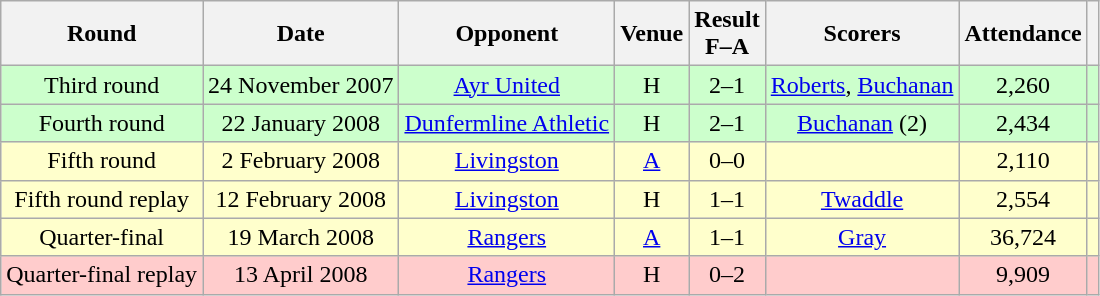<table class="wikitable sortable" style="text-align:center;">
<tr>
<th>Round</th>
<th>Date</th>
<th>Opponent</th>
<th>Venue</th>
<th>Result<br>F–A</th>
<th class=unsortable>Scorers</th>
<th>Attendance</th>
<th></th>
</tr>
<tr bgcolor="#CCFFCC">
<td>Third round</td>
<td>24 November 2007</td>
<td><a href='#'>Ayr United</a></td>
<td>H</td>
<td>2–1</td>
<td><a href='#'>Roberts</a>, <a href='#'>Buchanan</a></td>
<td>2,260</td>
<td></td>
</tr>
<tr bgcolor="#CCFFCC">
<td>Fourth round</td>
<td>22 January 2008</td>
<td><a href='#'>Dunfermline Athletic</a></td>
<td>H</td>
<td>2–1</td>
<td><a href='#'>Buchanan</a> (2)</td>
<td>2,434</td>
<td></td>
</tr>
<tr bgcolor="#FFFFCC">
<td>Fifth round</td>
<td>2 February 2008</td>
<td><a href='#'>Livingston</a></td>
<td><a href='#'>A</a></td>
<td>0–0</td>
<td></td>
<td>2,110</td>
<td></td>
</tr>
<tr bgcolor="#FFFFCC">
<td>Fifth round replay</td>
<td>12 February 2008</td>
<td><a href='#'>Livingston</a></td>
<td>H</td>
<td>1–1 <br></td>
<td><a href='#'>Twaddle</a></td>
<td>2,554</td>
<td></td>
</tr>
<tr bgcolor="#FFFFCC">
<td>Quarter-final</td>
<td>19 March 2008</td>
<td><a href='#'>Rangers</a></td>
<td><a href='#'>A</a></td>
<td>1–1</td>
<td><a href='#'>Gray</a></td>
<td>36,724</td>
<td></td>
</tr>
<tr bgcolor="#FFCCCC">
<td>Quarter-final replay</td>
<td>13 April 2008</td>
<td><a href='#'>Rangers</a></td>
<td>H</td>
<td>0–2</td>
<td></td>
<td>9,909</td>
<td></td>
</tr>
</table>
